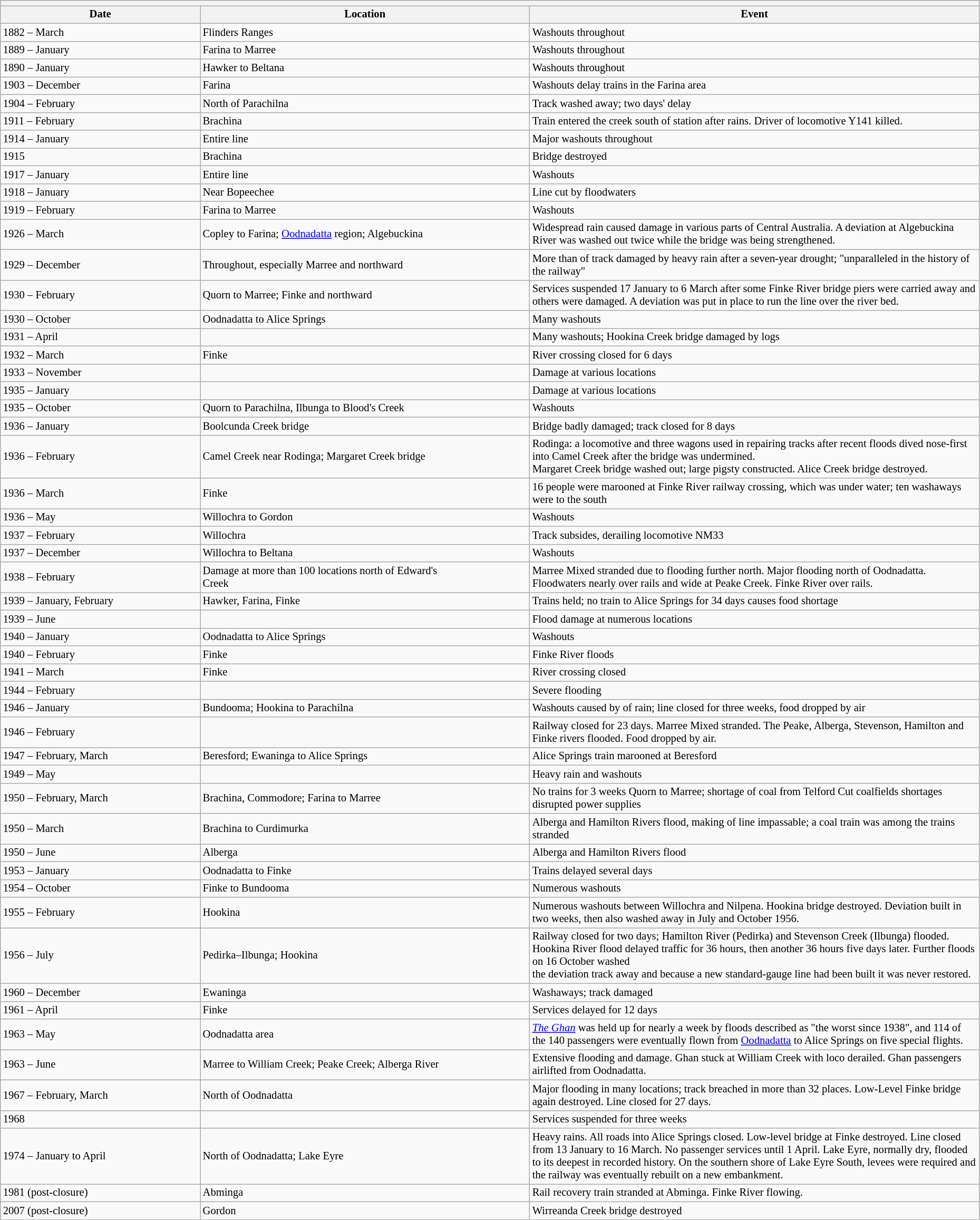<table class="vertical-align-top wikitable mw-collapsible mw-collapsed" border="1" style="width:98%; font-size: 86%">
<tr>
<th colspan="3"></th>
</tr>
<tr>
<th scope="col" style="width: 20%;">Date</th>
<th scope="col" style="width: 33%;">Location</th>
<th scope="col" style="width: 45%;">Event</th>
</tr>
<tr>
<td>1882 – March</td>
<td>Flinders Ranges</td>
<td>Washouts throughout</td>
</tr>
<tr>
<td>1889 – January</td>
<td>Farina to Marree</td>
<td>Washouts throughout</td>
</tr>
<tr>
<td>1890 – January</td>
<td>Hawker to Beltana</td>
<td>Washouts throughout</td>
</tr>
<tr>
<td>1903 – December</td>
<td>Farina</td>
<td>Washouts delay trains in the Farina area</td>
</tr>
<tr>
<td>1904 – February</td>
<td>North of Parachilna</td>
<td>Track washed away; two days' delay</td>
</tr>
<tr>
<td>1911 – February</td>
<td>Brachina</td>
<td>Train entered the creek south of station after rains. Driver of locomotive Y141 killed.</td>
</tr>
<tr>
<td>1914 – January</td>
<td>Entire line</td>
<td>Major washouts throughout</td>
</tr>
<tr>
<td>1915</td>
<td>Brachina</td>
<td>Bridge destroyed</td>
</tr>
<tr>
<td>1917 – January</td>
<td>Entire line</td>
<td>Washouts</td>
</tr>
<tr>
<td>1918 – January</td>
<td>Near Bopeechee</td>
<td>Line cut by floodwaters</td>
</tr>
<tr>
<td>1919 – February</td>
<td>Farina to Marree</td>
<td>Washouts</td>
</tr>
<tr>
<td>1926 – March</td>
<td>Copley to Farina; <a href='#'>Oodnadatta</a> region; Algebuckina</td>
<td>Widespread rain caused damage in various parts of Central Australia. A deviation at Algebuckina River was washed out twice while the bridge was being strengthened.</td>
</tr>
<tr>
<td>1929 – December</td>
<td>Throughout, especially Marree and northward</td>
<td>More than   of track damaged by heavy rain after a seven-year drought; "unparalleled in the history of the railway"</td>
</tr>
<tr>
<td>1930 – February</td>
<td>Quorn to Marree; Finke and northward</td>
<td>Services suspended 17 January to 6 March after some Finke River bridge piers were carried away and others were damaged. A deviation was put in place to run the line over the river bed.</td>
</tr>
<tr>
<td>1930 – October</td>
<td>Oodnadatta to Alice Springs</td>
<td>Many washouts</td>
</tr>
<tr>
<td>1931 – April</td>
<td></td>
<td>Many washouts; Hookina Creek bridge damaged by logs</td>
</tr>
<tr>
<td>1932 – March</td>
<td>Finke</td>
<td>River crossing closed for 6 days</td>
</tr>
<tr>
<td>1933 – November</td>
<td></td>
<td>Damage at various locations</td>
</tr>
<tr>
<td>1935 – January</td>
<td></td>
<td>Damage at various locations</td>
</tr>
<tr>
<td>1935 – October</td>
<td>Quorn to Parachilna, Ilbunga to Blood's Creek</td>
<td>Washouts</td>
</tr>
<tr>
<td>1936 – January</td>
<td>Boolcunda Creek bridge</td>
<td>Bridge badly damaged; track closed for 8 days</td>
</tr>
<tr>
<td>1936 – February</td>
<td>Camel Creek near Rodinga; Margaret Creek bridge</td>
<td>Rodinga: a locomotive and three wagons used in repairing tracks after recent floods dived nose-first into Camel Creek after the bridge was undermined.<br>Margaret Creek bridge washed out; large pigsty constructed. Alice Creek bridge destroyed.</td>
</tr>
<tr>
<td>1936 – March</td>
<td>Finke</td>
<td>16 people were marooned at Finke River railway crossing, which was  under water; ten washaways were to the south</td>
</tr>
<tr>
<td>1936 – May</td>
<td>Willochra to Gordon</td>
<td>Washouts</td>
</tr>
<tr>
<td>1937 – February</td>
<td>Willochra</td>
<td>Track subsides, derailing locomotive NM33</td>
</tr>
<tr>
<td>1937 – December</td>
<td>Willochra to Beltana</td>
<td>Washouts</td>
</tr>
<tr>
<td>1938 – February</td>
<td>Damage at more than 100 locations north of Edward's<br>Creek</td>
<td>Marree Mixed stranded due to flooding further north. Major flooding north of Oodnadatta. Floodwaters nearly  over rails and  wide at Peake Creek. Finke River  over rails.</td>
</tr>
<tr>
<td>1939 – January, February</td>
<td>Hawker, Farina, Finke</td>
<td>Trains held; no train to Alice Springs for 34 days causes food shortage</td>
</tr>
<tr>
<td>1939 – June</td>
<td></td>
<td>Flood damage at numerous locations</td>
</tr>
<tr>
<td>1940 – January</td>
<td>Oodnadatta to Alice Springs</td>
<td>Washouts</td>
</tr>
<tr>
<td>1940 – February</td>
<td>Finke</td>
<td>Finke River floods</td>
</tr>
<tr>
<td>1941 – March</td>
<td>Finke</td>
<td>River crossing closed</td>
</tr>
<tr>
<td>1944 – February</td>
<td></td>
<td>Severe flooding</td>
</tr>
<tr>
<td>1946 – January</td>
<td>Bundooma; Hookina to Parachilna</td>
<td>Washouts caused by  of rain; line closed for three weeks, food dropped by air</td>
</tr>
<tr>
<td>1946 – February</td>
<td></td>
<td>Railway closed for 23 days. Marree Mixed stranded. The Peake, Alberga, Stevenson, Hamilton and Finke rivers flooded. Food dropped by air.</td>
</tr>
<tr>
<td>1947 – February, March</td>
<td>Beresford; Ewaninga to Alice Springs</td>
<td>Alice Springs train marooned at Beresford</td>
</tr>
<tr>
<td>1949 – May</td>
<td></td>
<td>Heavy rain and washouts</td>
</tr>
<tr>
<td>1950 – February, March</td>
<td>Brachina, Commodore; Farina to Marree</td>
<td>No trains for 3 weeks Quorn to Marree; shortage of coal from Telford Cut coalfields shortages disrupted power supplies</td>
</tr>
<tr>
<td>1950 – March</td>
<td>Brachina to Curdimurka</td>
<td>Alberga and Hamilton Rivers flood, making  of line impassable; a coal train was among the trains stranded</td>
</tr>
<tr>
<td>1950 – June</td>
<td>Alberga</td>
<td>Alberga and Hamilton Rivers flood</td>
</tr>
<tr>
<td>1953 – January</td>
<td>Oodnadatta to Finke</td>
<td>Trains delayed several days</td>
</tr>
<tr>
<td>1954 – October</td>
<td>Finke to Bundooma</td>
<td>Numerous washouts</td>
</tr>
<tr>
<td>1955 – February</td>
<td>Hookina</td>
<td>Numerous washouts between Willochra and Nilpena. Hookina bridge destroyed. Deviation built in two weeks, then also washed away in July and October 1956.</td>
</tr>
<tr>
<td>1956 – July</td>
<td>Pedirka–Ilbunga; Hookina</td>
<td>Railway closed for two days; Hamilton River (Pedirka) and Stevenson Creek (Ilbunga) flooded. Hookina River flood delayed traffic for 36 hours, then another 36 hours five days later. Further floods on 16 October washed<br>the deviation track away and because a new standard-gauge line had been built it was never restored.</td>
</tr>
<tr>
<td>1960 – December</td>
<td>Ewaninga</td>
<td>Washaways; track damaged</td>
</tr>
<tr>
<td>1961 – April</td>
<td>Finke</td>
<td>Services delayed for 12 days</td>
</tr>
<tr>
<td>1963 – May</td>
<td>Oodnadatta area</td>
<td><em><a href='#'>The Ghan</a></em> was held up for nearly a week by floods described as "the worst since 1938", and 114 of the 140 passengers were eventually flown from <a href='#'>Oodnadatta</a> to Alice Springs on five special flights.</td>
</tr>
<tr>
<td>1963 – June</td>
<td>Marree to William Creek; Peake Creek; Alberga River</td>
<td>Extensive flooding and damage. Ghan stuck at William Creek with loco derailed. Ghan passengers airlifted from Oodnadatta.</td>
</tr>
<tr>
<td>1967 – February, March</td>
<td>North of Oodnadatta</td>
<td>Major flooding in many locations; track breached in more than 32 places. Low-Level Finke bridge again destroyed. Line closed for 27 days.</td>
</tr>
<tr>
<td>1968</td>
<td></td>
<td>Services suspended for three weeks</td>
</tr>
<tr>
<td>1974 – January to April</td>
<td>North of Oodnadatta; Lake Eyre</td>
<td>Heavy rains. All roads into Alice Springs closed. Low-level bridge at Finke destroyed. Line closed from 13 January to 16 March. No passenger services until 1 April. Lake Eyre, normally dry, flooded to its deepest in recorded history. On the southern shore of Lake Eyre South, levees were required and the railway was eventually rebuilt on a new embankment.</td>
</tr>
<tr>
<td>1981 (post-closure)</td>
<td>Abminga</td>
<td>Rail recovery train stranded at Abminga. Finke River flowing.</td>
</tr>
<tr>
<td>2007 (post-closure)</td>
<td>Gordon</td>
<td>Wirreanda Creek bridge destroyed</td>
</tr>
</table>
